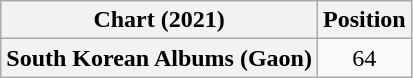<table class="wikitable plainrowheaders" style="text-align:center">
<tr>
<th scope="col">Chart (2021)</th>
<th scope="col">Position</th>
</tr>
<tr>
<th scope="row">South Korean Albums (Gaon)</th>
<td>64</td>
</tr>
</table>
